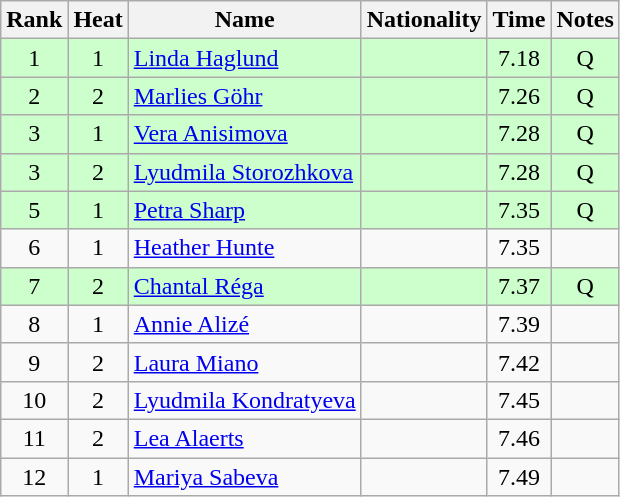<table class="wikitable sortable" style="text-align:center">
<tr>
<th>Rank</th>
<th>Heat</th>
<th>Name</th>
<th>Nationality</th>
<th>Time</th>
<th>Notes</th>
</tr>
<tr bgcolor=ccffcc>
<td>1</td>
<td>1</td>
<td align="left"><a href='#'>Linda Haglund</a></td>
<td align=left></td>
<td>7.18</td>
<td>Q</td>
</tr>
<tr bgcolor=ccffcc>
<td>2</td>
<td>2</td>
<td align="left"><a href='#'>Marlies Göhr</a></td>
<td align=left></td>
<td>7.26</td>
<td>Q</td>
</tr>
<tr bgcolor=ccffcc>
<td>3</td>
<td>1</td>
<td align="left"><a href='#'>Vera Anisimova</a></td>
<td align=left></td>
<td>7.28</td>
<td>Q</td>
</tr>
<tr bgcolor=ccffcc>
<td>3</td>
<td>2</td>
<td align="left"><a href='#'>Lyudmila Storozhkova</a></td>
<td align=left></td>
<td>7.28</td>
<td>Q</td>
</tr>
<tr bgcolor=ccffcc>
<td>5</td>
<td>1</td>
<td align="left"><a href='#'>Petra Sharp</a></td>
<td align=left></td>
<td>7.35</td>
<td>Q</td>
</tr>
<tr>
<td>6</td>
<td>1</td>
<td align="left"><a href='#'>Heather Hunte</a></td>
<td align=left></td>
<td>7.35</td>
<td></td>
</tr>
<tr bgcolor=ccffcc>
<td>7</td>
<td>2</td>
<td align="left"><a href='#'>Chantal Réga</a></td>
<td align=left></td>
<td>7.37</td>
<td>Q</td>
</tr>
<tr>
<td>8</td>
<td>1</td>
<td align="left"><a href='#'>Annie Alizé</a></td>
<td align=left></td>
<td>7.39</td>
<td></td>
</tr>
<tr>
<td>9</td>
<td>2</td>
<td align="left"><a href='#'>Laura Miano</a></td>
<td align=left></td>
<td>7.42</td>
<td></td>
</tr>
<tr>
<td>10</td>
<td>2</td>
<td align="left"><a href='#'>Lyudmila Kondratyeva</a></td>
<td align=left></td>
<td>7.45</td>
<td></td>
</tr>
<tr>
<td>11</td>
<td>2</td>
<td align="left"><a href='#'>Lea Alaerts</a></td>
<td align=left></td>
<td>7.46</td>
<td></td>
</tr>
<tr>
<td>12</td>
<td>1</td>
<td align="left"><a href='#'>Mariya Sabeva</a></td>
<td align=left></td>
<td>7.49</td>
<td></td>
</tr>
</table>
